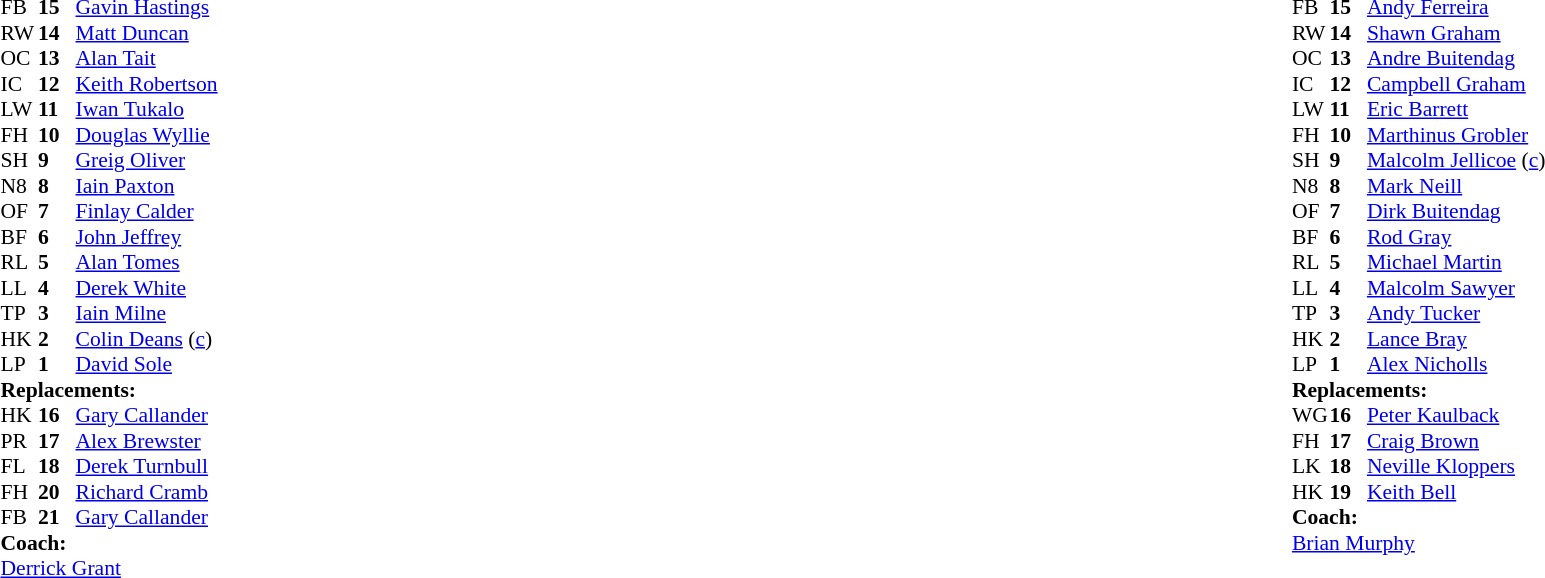<table width="100%">
<tr>
<td valign="top" width="50%"><br><table style="font-size:90%" cellspacing="0" cellpadding="0">
<tr>
<th width="25"></th>
<th width="25"></th>
</tr>
<tr>
<td>FB</td>
<td><strong>15</strong></td>
<td><a href='#'>Gavin Hastings</a></td>
</tr>
<tr>
<td>RW</td>
<td><strong>14</strong></td>
<td><a href='#'>Matt Duncan</a></td>
</tr>
<tr>
<td>OC</td>
<td><strong>13</strong></td>
<td><a href='#'>Alan Tait</a></td>
</tr>
<tr>
<td>IC</td>
<td><strong>12</strong></td>
<td><a href='#'>Keith Robertson</a></td>
</tr>
<tr>
<td>LW</td>
<td><strong>11</strong></td>
<td><a href='#'>Iwan Tukalo</a></td>
</tr>
<tr>
<td>FH</td>
<td><strong>10</strong></td>
<td><a href='#'>Douglas Wyllie</a></td>
</tr>
<tr>
<td>SH</td>
<td><strong>9</strong></td>
<td><a href='#'>Greig Oliver</a></td>
</tr>
<tr>
<td>N8</td>
<td><strong>8</strong></td>
<td><a href='#'>Iain Paxton</a></td>
</tr>
<tr>
<td>OF</td>
<td><strong>7</strong></td>
<td><a href='#'>Finlay Calder</a></td>
</tr>
<tr>
<td>BF</td>
<td><strong>6</strong></td>
<td><a href='#'>John Jeffrey</a></td>
</tr>
<tr>
<td>RL</td>
<td><strong>5</strong></td>
<td><a href='#'>Alan Tomes</a></td>
</tr>
<tr>
<td>LL</td>
<td><strong>4</strong></td>
<td><a href='#'>Derek White</a></td>
</tr>
<tr>
<td>TP</td>
<td><strong>3</strong></td>
<td><a href='#'>Iain Milne</a></td>
</tr>
<tr>
<td>HK</td>
<td><strong>2</strong></td>
<td><a href='#'>Colin Deans</a> (<a href='#'>c</a>)</td>
</tr>
<tr>
<td>LP</td>
<td><strong>1</strong></td>
<td><a href='#'>David Sole</a></td>
</tr>
<tr>
<td colspan="3"><strong>Replacements:</strong></td>
</tr>
<tr>
<td>HK</td>
<td><strong>16</strong></td>
<td><a href='#'>Gary Callander</a></td>
</tr>
<tr>
<td>PR</td>
<td><strong>17</strong></td>
<td><a href='#'>Alex Brewster</a></td>
<td></td>
</tr>
<tr>
<td>FL</td>
<td><strong>18</strong></td>
<td><a href='#'>Derek Turnbull</a></td>
</tr>
<tr>
<td>FH</td>
<td><strong>20</strong></td>
<td><a href='#'>Richard Cramb</a></td>
</tr>
<tr>
<td>FB</td>
<td><strong>21</strong></td>
<td><a href='#'>Gary Callander</a></td>
</tr>
<tr>
<td colspan="3"><strong>Coach:</strong></td>
</tr>
<tr>
<td colspan="3"> <a href='#'>Derrick Grant</a></td>
</tr>
</table>
</td>
<td valign="top"></td>
<td valign="top" width="50%"><br><table style="font-size:90%" cellspacing="0" cellpadding="0" align="center">
<tr>
<th width="25"></th>
<th width="25"></th>
</tr>
<tr>
<td>FB</td>
<td><strong>15</strong></td>
<td><a href='#'>Andy Ferreira</a></td>
</tr>
<tr>
<td>RW</td>
<td><strong>14</strong></td>
<td><a href='#'>Shawn Graham</a></td>
</tr>
<tr>
<td>OC</td>
<td><strong>13</strong></td>
<td><a href='#'>Andre Buitendag</a></td>
</tr>
<tr>
<td>IC</td>
<td><strong>12</strong></td>
<td><a href='#'>Campbell Graham</a></td>
</tr>
<tr>
<td>LW</td>
<td><strong>11</strong></td>
<td><a href='#'>Eric Barrett</a></td>
</tr>
<tr>
<td>FH</td>
<td><strong>10</strong></td>
<td><a href='#'>Marthinus Grobler</a></td>
</tr>
<tr>
<td>SH</td>
<td><strong>9</strong></td>
<td><a href='#'>Malcolm Jellicoe</a> (<a href='#'>c</a>)</td>
</tr>
<tr>
<td>N8</td>
<td><strong>8</strong></td>
<td><a href='#'>Mark Neill</a></td>
</tr>
<tr>
<td>OF</td>
<td><strong>7</strong></td>
<td><a href='#'>Dirk Buitendag</a></td>
</tr>
<tr>
<td>BF</td>
<td><strong>6</strong></td>
<td><a href='#'>Rod Gray</a></td>
</tr>
<tr>
<td>RL</td>
<td><strong>5</strong></td>
<td><a href='#'>Michael Martin</a></td>
</tr>
<tr>
<td>LL</td>
<td><strong>4</strong></td>
<td><a href='#'>Malcolm Sawyer</a></td>
</tr>
<tr>
<td>TP</td>
<td><strong>3</strong></td>
<td><a href='#'>Andy Tucker</a></td>
</tr>
<tr>
<td>HK</td>
<td><strong>2</strong></td>
<td><a href='#'>Lance Bray</a></td>
</tr>
<tr>
<td>LP</td>
<td><strong>1</strong></td>
<td><a href='#'>Alex Nicholls</a></td>
</tr>
<tr>
<td colspan="3"><strong>Replacements:</strong></td>
</tr>
<tr>
<td>WG</td>
<td><strong>16</strong></td>
<td><a href='#'>Peter Kaulback</a></td>
</tr>
<tr>
<td>FH</td>
<td><strong>17</strong></td>
<td><a href='#'>Craig Brown</a></td>
</tr>
<tr>
<td>LK</td>
<td><strong>18</strong></td>
<td><a href='#'>Neville Kloppers</a></td>
</tr>
<tr>
<td>HK</td>
<td><strong>19</strong></td>
<td><a href='#'>Keith Bell</a></td>
</tr>
<tr>
<td colspan="3"><strong>Coach:</strong></td>
</tr>
<tr>
<td colspan="3"> <a href='#'>Brian Murphy</a></td>
</tr>
</table>
</td>
</tr>
</table>
